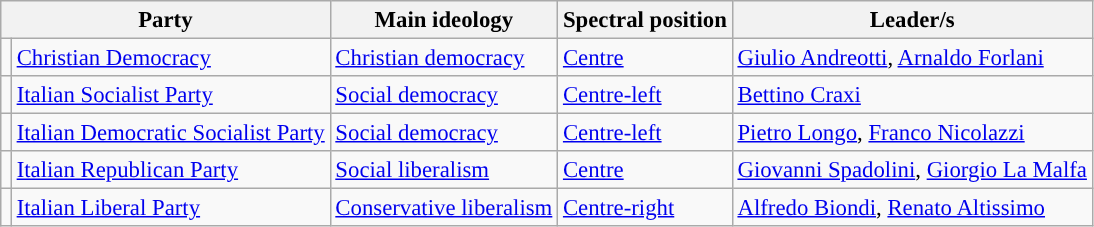<table class="wikitable" style="font-size:95%">
<tr>
<th colspan=2>Party</th>
<th>Main ideology</th>
<th>Spectral position</th>
<th>Leader/s</th>
</tr>
<tr>
<td></td>
<td><a href='#'>Christian Democracy</a></td>
<td><a href='#'>Christian democracy</a></td>
<td><a href='#'>Centre</a></td>
<td><a href='#'>Giulio Andreotti</a>, <a href='#'>Arnaldo Forlani</a></td>
</tr>
<tr>
<td></td>
<td><a href='#'>Italian Socialist Party</a></td>
<td><a href='#'>Social democracy</a></td>
<td><a href='#'>Centre-left</a></td>
<td><a href='#'>Bettino Craxi</a></td>
</tr>
<tr>
<td></td>
<td><a href='#'>Italian Democratic Socialist Party</a></td>
<td><a href='#'>Social democracy</a></td>
<td><a href='#'>Centre-left</a></td>
<td><a href='#'>Pietro Longo</a>, <a href='#'>Franco Nicolazzi</a></td>
</tr>
<tr>
<td></td>
<td><a href='#'>Italian Republican Party</a></td>
<td><a href='#'>Social liberalism</a></td>
<td><a href='#'>Centre</a></td>
<td><a href='#'>Giovanni Spadolini</a>, <a href='#'>Giorgio La Malfa</a></td>
</tr>
<tr>
<td></td>
<td><a href='#'>Italian Liberal Party</a></td>
<td><a href='#'>Conservative liberalism</a></td>
<td><a href='#'>Centre-right</a></td>
<td><a href='#'>Alfredo Biondi</a>, <a href='#'>Renato Altissimo</a></td>
</tr>
</table>
